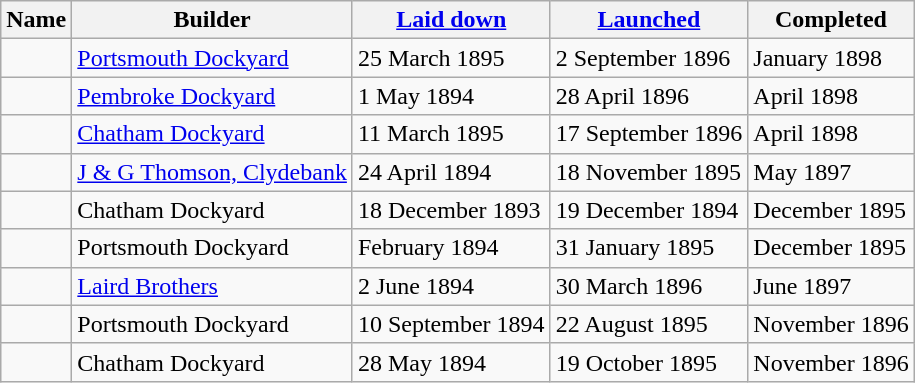<table class="wikitable plainrowheaders">
<tr>
<th scope="col">Name</th>
<th scope="col">Builder</th>
<th scope="col"><a href='#'>Laid down</a></th>
<th scope="col"><a href='#'>Launched</a></th>
<th scope="col">Completed</th>
</tr>
<tr>
<td scope="row"></td>
<td><a href='#'>Portsmouth Dockyard</a></td>
<td>25 March 1895</td>
<td>2 September 1896</td>
<td>January 1898</td>
</tr>
<tr>
<td scope="row"></td>
<td><a href='#'>Pembroke Dockyard</a></td>
<td>1 May 1894</td>
<td>28 April 1896</td>
<td>April 1898</td>
</tr>
<tr>
<td scope="row"></td>
<td><a href='#'>Chatham Dockyard</a></td>
<td>11 March 1895</td>
<td>17 September 1896</td>
<td>April 1898</td>
</tr>
<tr>
<td scope="row"></td>
<td><a href='#'>J & G Thomson, Clydebank</a></td>
<td>24 April 1894</td>
<td>18 November 1895</td>
<td>May 1897</td>
</tr>
<tr>
<td scope="row"></td>
<td>Chatham Dockyard</td>
<td>18 December 1893</td>
<td>19 December 1894</td>
<td>December 1895</td>
</tr>
<tr>
<td scope="row"></td>
<td>Portsmouth Dockyard</td>
<td>February 1894</td>
<td>31 January 1895</td>
<td>December 1895</td>
</tr>
<tr>
<td scope="row"></td>
<td><a href='#'>Laird Brothers</a></td>
<td>2 June 1894</td>
<td>30 March 1896</td>
<td>June 1897</td>
</tr>
<tr>
<td scope="row"></td>
<td>Portsmouth Dockyard</td>
<td>10 September 1894</td>
<td>22 August 1895</td>
<td>November 1896</td>
</tr>
<tr>
<td scope="row"></td>
<td>Chatham Dockyard</td>
<td>28 May 1894</td>
<td>19 October 1895</td>
<td>November 1896</td>
</tr>
</table>
